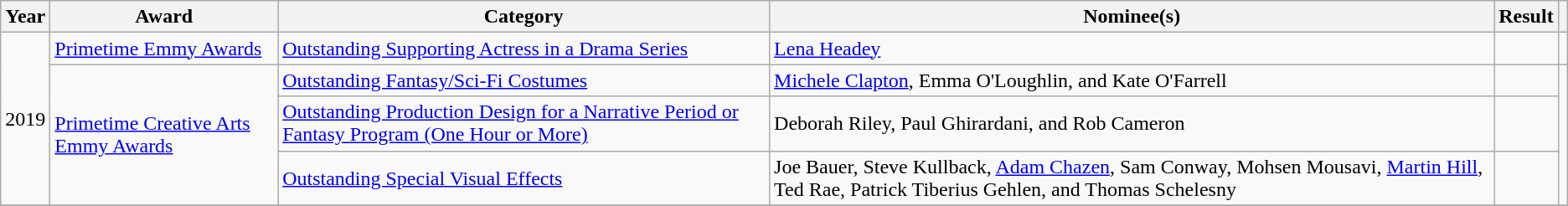<table class="wikitable sortable">
<tr>
<th>Year</th>
<th>Award</th>
<th>Category</th>
<th>Nominee(s)</th>
<th>Result</th>
<th class="unsortable"></th>
</tr>
<tr>
<td rowspan=4>2019</td>
<td rowspan=1><a href='#'>Primetime Emmy Awards</a></td>
<td><a href='#'>Outstanding Supporting Actress in a Drama Series</a></td>
<td><a href='#'>Lena Headey</a></td>
<td></td>
<td rowspan=1 style="text-align:center;"></td>
</tr>
<tr>
<td rowspan=3><a href='#'>Primetime Creative Arts Emmy Awards</a></td>
<td><a href='#'>Outstanding Fantasy/Sci-Fi Costumes</a></td>
<td><a href='#'>Michele Clapton</a>, Emma O'Loughlin, and Kate O'Farrell</td>
<td></td>
<td rowspan=3 style="text-align:center;"></td>
</tr>
<tr>
<td><a href='#'>Outstanding Production Design for a Narrative Period or Fantasy Program (One Hour or More)</a></td>
<td>Deborah Riley, Paul Ghirardani, and Rob Cameron</td>
<td></td>
</tr>
<tr>
<td><a href='#'>Outstanding Special Visual Effects</a></td>
<td>Joe Bauer, Steve Kullback, <a href='#'>Adam Chazen</a>, Sam Conway, Mohsen Mousavi, <a href='#'>Martin Hill</a>, Ted Rae, Patrick Tiberius Gehlen, and Thomas Schelesny</td>
<td></td>
</tr>
<tr>
</tr>
</table>
